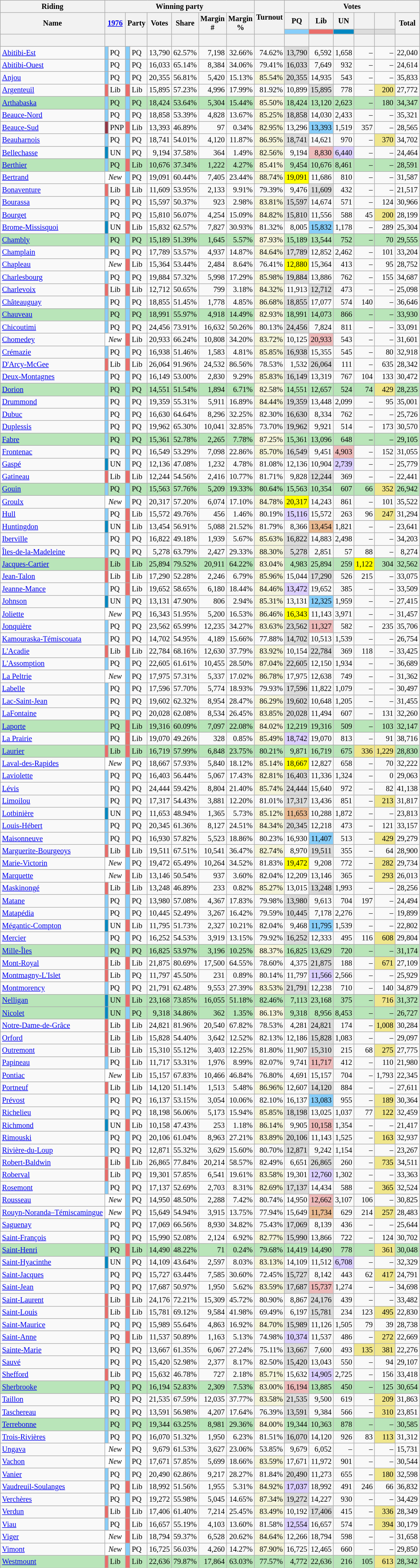<table class="wikitable sortable mw-collapsible" style="text-align:right; font-size:85%">
<tr>
<th scope="col">Riding</th>
<th scope="col" colspan="8">Winning party</th>
<th rowspan="3" scope="col">Turnout<br></th>
<th scope="col" colspan="6">Votes</th>
</tr>
<tr>
<th rowspan="2" scope="col">Name</th>
<th colspan="2" rowspan="2" scope="col"><strong><a href='#'>1976</a></strong></th>
<th colspan="2" rowspan="2" scope="col">Party</th>
<th rowspan="2" scope="col">Votes</th>
<th rowspan="2" scope="col">Share</th>
<th rowspan="2" scope="col">Margin<br>#</th>
<th rowspan="2" scope="col">Margin<br>%</th>
<th scope="col">PQ</th>
<th scope="col">Lib</th>
<th scope="col">UN</th>
<th scope="col"></th>
<th scope="col"></th>
<th rowspan="2" scope="col">Total</th>
</tr>
<tr>
<th scope="col" style="background-color:#87CEFA;"></th>
<th scope="col" style="background-color:#EA6D6A;"></th>
<th scope="col" style="background-color:#0088C2;"></th>
<th scope="col" style="background-color:#DCDCDC;"></th>
<th scope="col" style="background-color:#DCDCDC;"></th>
</tr>
<tr>
<th> </th>
<th colspan="2"></th>
<th colspan="2"></th>
<th></th>
<th></th>
<th></th>
<th></th>
<th></th>
<th></th>
<th></th>
<th></th>
<th></th>
<th></th>
<th></th>
</tr>
<tr>
<td style="text-align:left"><a href='#'>Abitibi-Est</a></td>
<td style="background-color:#87CEFA;"></td>
<td style="text-align:left;">PQ</td>
<td style="background-color:#87CEFA;"></td>
<td style="text-align:left;">PQ</td>
<td>13,790</td>
<td>62.57%</td>
<td>7,198</td>
<td>32.66%</td>
<td>74.62%</td>
<td style="background-color:#DCDCDC;">13,790</td>
<td>6,592</td>
<td>1,658</td>
<td>–</td>
<td>–</td>
<td>22,040</td>
</tr>
<tr>
<td style="text-align:left"><a href='#'>Abitibi-Ouest</a></td>
<td style="background-color:#87CEFA;"></td>
<td style="text-align:left;">PQ</td>
<td style="background-color:#87CEFA;"></td>
<td style="text-align:left;">PQ</td>
<td>16,033</td>
<td>65.14%</td>
<td>8,384</td>
<td>34.06%</td>
<td>79.41%</td>
<td style="background-color:#DCDCDC;">16,033</td>
<td>7,649</td>
<td>932</td>
<td>–</td>
<td>–</td>
<td>24,614</td>
</tr>
<tr>
<td style="text-align:left"><a href='#'>Anjou</a></td>
<td style="background-color:#87CEFA;"></td>
<td style="text-align:left;">PQ</td>
<td style="background-color:#87CEFA;"></td>
<td style="text-align:left;">PQ</td>
<td>20,355</td>
<td>56.81%</td>
<td>5,420</td>
<td>15.13%</td>
<td style="background-color:#F5F5DC;">85.54%</td>
<td style="background-color:#DCDCDC;">20,355</td>
<td>14,935</td>
<td>543</td>
<td>–</td>
<td>–</td>
<td>35,833</td>
</tr>
<tr>
<td style="text-align:left"><a href='#'>Argenteuil</a></td>
<td style="background-color:#EA6D6A;"></td>
<td style="text-align:left;">Lib</td>
<td style="background-color:#EA6D6A;"></td>
<td style="text-align:left;">Lib</td>
<td>15,895</td>
<td>57.23%</td>
<td>4,996</td>
<td>17.99%</td>
<td>81.92%</td>
<td>10,899</td>
<td style="background-color:#DCDCDC;">15,895</td>
<td>778</td>
<td>–</td>
<td style="background-color:#F0E68C;">200</td>
<td>27,772</td>
</tr>
<tr style="background-color:#B9E5B9;">
<td style="text-align:left"><a href='#'>Arthabaska</a></td>
<td style="background-color:#87CEFA;"></td>
<td style="text-align:left;">PQ</td>
<td style="background-color:#87CEFA;"></td>
<td style="text-align:left;">PQ</td>
<td>18,424</td>
<td>53.64%</td>
<td>5,304</td>
<td>15.44%</td>
<td style="background-color:#F5F5DC;">85.50%</td>
<td>18,424</td>
<td>13,120</td>
<td>2,623</td>
<td>–</td>
<td>180</td>
<td>34,347</td>
</tr>
<tr>
<td style="text-align:left"><a href='#'>Beauce-Nord</a></td>
<td style="background-color:#87CEFA;"></td>
<td style="text-align:left;">PQ</td>
<td style="background-color:#87CEFA;"></td>
<td style="text-align:left;">PQ</td>
<td>18,858</td>
<td>53.39%</td>
<td>4,828</td>
<td>13.67%</td>
<td style="background-color:#F5F5DC;">85.25%</td>
<td style="background-color:#DCDCDC;">18,858</td>
<td>14,030</td>
<td>2,433</td>
<td>–</td>
<td>–</td>
<td>35,321</td>
</tr>
<tr>
<td style="text-align:left"><a href='#'>Beauce-Sud</a></td>
<td style="background-color:#923746;"></td>
<td style="text-align:left;">PNP</td>
<td style="background-color:#EA6D6A;"></td>
<td style="text-align:left;">Lib</td>
<td>13,393</td>
<td>46.89%</td>
<td>97</td>
<td>0.34%</td>
<td style="background-color:#F5F5DC;">82.95%</td>
<td>13,296</td>
<td style="background-color:#87CEFA;">13,393</td>
<td>1,519</td>
<td>357</td>
<td>–</td>
<td>28,565</td>
</tr>
<tr>
<td style="text-align:left"><a href='#'>Beauharnois</a></td>
<td style="background-color:#87CEFA;"></td>
<td style="text-align:left;">PQ</td>
<td style="background-color:#87CEFA;"></td>
<td style="text-align:left;">PQ</td>
<td>18,741</td>
<td>54.01%</td>
<td>4,120</td>
<td>11.87%</td>
<td style="background-color:#F5F5DC;">86.95%</td>
<td style="background-color:#DCDCDC;">18,741</td>
<td>14,621</td>
<td>970</td>
<td>–</td>
<td style="background-color:#F0E68C;">370</td>
<td>34,702</td>
</tr>
<tr>
<td style="text-align:left"><a href='#'>Bellechasse</a></td>
<td style="background-color:#0088C2;"></td>
<td style="text-align:left;">UN</td>
<td style="background-color:#87CEFA;"></td>
<td style="text-align:left;">PQ</td>
<td>9,194</td>
<td>37.58%</td>
<td>364</td>
<td>1.49%</td>
<td style="background-color:#F5F5DC;">82.56%</td>
<td>9,194</td>
<td style="background-color:#EEBBBB;">8,830</td>
<td style="background-color:#DCD0FF;">6,440</td>
<td>–</td>
<td>–</td>
<td>24,464</td>
</tr>
<tr style="background-color:#B9E5B9;">
<td style="text-align:left"><a href='#'>Berthier</a></td>
<td style="background-color:#87CEFA;"></td>
<td style="text-align:left;">PQ</td>
<td style="background-color:#EA6D6A;"></td>
<td style="text-align:left;">Lib</td>
<td>10,676</td>
<td>37.34%</td>
<td>1,222</td>
<td>4.27%</td>
<td style="background-color:#F5F5DC;">85.41%</td>
<td>9,454</td>
<td>10,676</td>
<td>8,461</td>
<td>–</td>
<td>–</td>
<td>28,591</td>
</tr>
<tr>
<td style="text-align:left"><a href='#'>Bertrand</a></td>
<td colspan="2" style="background-color:#FFFFFF; text-align:center;"><em>New</em></td>
<td style="background-color:#87CEFA;"></td>
<td style="text-align:left;">PQ</td>
<td>19,091</td>
<td>60.44%</td>
<td>7,405</td>
<td>23.44%</td>
<td style="background-color:#F5F5DC;">88.74%</td>
<td style="background-color:#FFFF00;">19,091</td>
<td>11,686</td>
<td>810</td>
<td>–</td>
<td>–</td>
<td>31,587</td>
</tr>
<tr>
<td style="text-align:left"><a href='#'>Bonaventure</a></td>
<td style="background-color:#EA6D6A;"></td>
<td style="text-align:left;">Lib</td>
<td style="background-color:#EA6D6A;"></td>
<td style="text-align:left;">Lib</td>
<td>11,609</td>
<td>53.95%</td>
<td>2,133</td>
<td>9.91%</td>
<td>79.39%</td>
<td>9,476</td>
<td style="background-color:#DCDCDC;">11,609</td>
<td>432</td>
<td>–</td>
<td>–</td>
<td>21,517</td>
</tr>
<tr>
<td style="text-align:left"><a href='#'>Bourassa</a></td>
<td style="background-color:#87CEFA;"></td>
<td style="text-align:left;">PQ</td>
<td style="background-color:#87CEFA;"></td>
<td style="text-align:left;">PQ</td>
<td>15,597</td>
<td>50.37%</td>
<td>923</td>
<td>2.98%</td>
<td style="background-color:#F5F5DC;">83.81%</td>
<td style="background-color:#DCDCDC;">15,597</td>
<td>14,674</td>
<td>571</td>
<td>–</td>
<td>124</td>
<td>30,966</td>
</tr>
<tr>
<td style="text-align:left"><a href='#'>Bourget</a></td>
<td style="background-color:#87CEFA;"></td>
<td style="text-align:left;">PQ</td>
<td style="background-color:#87CEFA;"></td>
<td style="text-align:left;">PQ</td>
<td>15,810</td>
<td>56.07%</td>
<td>4,254</td>
<td>15.09%</td>
<td style="background-color:#F5F5DC;">84.82%</td>
<td style="background-color:#DCDCDC;">15,810</td>
<td>11,556</td>
<td>588</td>
<td>45</td>
<td style="background-color:#F0E68C;">200</td>
<td>28,199</td>
</tr>
<tr>
<td style="text-align:left"><a href='#'>Brome-Missisquoi</a></td>
<td style="background-color:#0088C2;"></td>
<td style="text-align:left;">UN</td>
<td style="background-color:#EA6D6A;"></td>
<td style="text-align:left;">Lib</td>
<td>15,832</td>
<td>62.57%</td>
<td>7,827</td>
<td>30.93%</td>
<td>81.32%</td>
<td>8,005</td>
<td style="background-color:#87CEFA;">15,832</td>
<td>1,178</td>
<td>–</td>
<td>289</td>
<td>25,304</td>
</tr>
<tr style="background-color:#B9E5B9;">
<td style="text-align:left"><a href='#'>Chambly</a></td>
<td style="background-color:#87CEFA;"></td>
<td style="text-align:left;">PQ</td>
<td style="background-color:#87CEFA;"></td>
<td style="text-align:left;">PQ</td>
<td>15,189</td>
<td>51.39%</td>
<td>1,645</td>
<td>5.57%</td>
<td style="background-color:#F5F5DC;">87.93%</td>
<td>15,189</td>
<td>13,544</td>
<td>752</td>
<td>–</td>
<td>70</td>
<td>29,555</td>
</tr>
<tr>
<td style="text-align:left"><a href='#'>Champlain</a></td>
<td style="background-color:#87CEFA;"></td>
<td style="text-align:left;">PQ</td>
<td style="background-color:#87CEFA;"></td>
<td style="text-align:left;">PQ</td>
<td>17,789</td>
<td>53.57%</td>
<td>4,937</td>
<td>14.87%</td>
<td style="background-color:#F5F5DC;">84.64%</td>
<td style="background-color:#DCDCDC;">17,789</td>
<td>12,852</td>
<td>2,462</td>
<td>–</td>
<td>101</td>
<td>33,204</td>
</tr>
<tr>
<td style="text-align:left"><a href='#'>Chapleau</a></td>
<td colspan="2" style="background-color:#FFFFFF; text-align:center;"><em>New</em></td>
<td style="background-color:#EA6D6A;"></td>
<td style="text-align:left;">Lib</td>
<td>15,364</td>
<td>53.44%</td>
<td>2,484</td>
<td>8.64%</td>
<td>76.41%</td>
<td style="background-color:#FFFF00;">12,880</td>
<td>15,364</td>
<td>413</td>
<td>–</td>
<td>95</td>
<td>28,752</td>
</tr>
<tr>
<td style="text-align:left"><a href='#'>Charlesbourg</a></td>
<td style="background-color:#87CEFA;"></td>
<td style="text-align:left;">PQ</td>
<td style="background-color:#87CEFA;"></td>
<td style="text-align:left;">PQ</td>
<td>19,884</td>
<td>57.32%</td>
<td>5,998</td>
<td>17.29%</td>
<td style="background-color:#F5F5DC;">85.98%</td>
<td style="background-color:#DCDCDC;">19,884</td>
<td>13,886</td>
<td>762</td>
<td>–</td>
<td>155</td>
<td>34,687</td>
</tr>
<tr>
<td style="text-align:left"><a href='#'>Charlevoix</a></td>
<td style="background-color:#EA6D6A;"></td>
<td style="text-align:left;">Lib</td>
<td style="background-color:#EA6D6A;"></td>
<td style="text-align:left;">Lib</td>
<td>12,712</td>
<td>50.65%</td>
<td>799</td>
<td>3.18%</td>
<td style="background-color:#F5F5DC;">84.32%</td>
<td>11,913</td>
<td style="background-color:#DCDCDC;">12,712</td>
<td>473</td>
<td>–</td>
<td>–</td>
<td>25,098</td>
</tr>
<tr>
<td style="text-align:left"><a href='#'>Châteauguay</a></td>
<td style="background-color:#87CEFA;"></td>
<td style="text-align:left;">PQ</td>
<td style="background-color:#87CEFA;"></td>
<td style="text-align:left;">PQ</td>
<td>18,855</td>
<td>51.45%</td>
<td>1,778</td>
<td>4.85%</td>
<td style="background-color:#F5F5DC;">86.68%</td>
<td style="background-color:#DCDCDC;">18,855</td>
<td>17,077</td>
<td>574</td>
<td>140</td>
<td>–</td>
<td>36,646</td>
</tr>
<tr style="background-color:#B9E5B9;">
<td style="text-align:left"><a href='#'>Chauveau</a></td>
<td style="background-color:#87CEFA;"></td>
<td style="text-align:left;">PQ</td>
<td style="background-color:#87CEFA;"></td>
<td style="text-align:left;">PQ</td>
<td>18,991</td>
<td>55.97%</td>
<td>4,918</td>
<td>14.49%</td>
<td style="background-color:#F5F5DC;">82.93%</td>
<td>18,991</td>
<td>14,073</td>
<td>866</td>
<td>–</td>
<td>–</td>
<td>33,930</td>
</tr>
<tr>
<td style="text-align:left"><a href='#'>Chicoutimi</a></td>
<td style="background-color:#87CEFA;"></td>
<td style="text-align:left;">PQ</td>
<td style="background-color:#87CEFA;"></td>
<td style="text-align:left;">PQ</td>
<td>24,456</td>
<td>73.91%</td>
<td>16,632</td>
<td>50.26%</td>
<td>80.13%</td>
<td style="background-color:#DCDCDC;">24,456</td>
<td>7,824</td>
<td>811</td>
<td>–</td>
<td>–</td>
<td>33,091</td>
</tr>
<tr>
<td style="text-align:left"><a href='#'>Chomedey</a></td>
<td colspan="2" style="background-color:#FFFFFF; text-align:center;"><em>New</em></td>
<td style="background-color:#EA6D6A;"></td>
<td style="text-align:left;">Lib</td>
<td>20,933</td>
<td>66.24%</td>
<td>10,808</td>
<td>34.20%</td>
<td style="background-color:#F5F5DC;">83.72%</td>
<td>10,125</td>
<td style="background-color:#EEBBBB;">20,933</td>
<td>543</td>
<td>–</td>
<td>–</td>
<td>31,601</td>
</tr>
<tr>
<td style="text-align:left"><a href='#'>Crémazie</a></td>
<td style="background-color:#87CEFA;"></td>
<td style="text-align:left;">PQ</td>
<td style="background-color:#87CEFA;"></td>
<td style="text-align:left;">PQ</td>
<td>16,938</td>
<td>51.46%</td>
<td>1,583</td>
<td>4.81%</td>
<td style="background-color:#F5F5DC;">85.85%</td>
<td style="background-color:#DCDCDC;">16,938</td>
<td>15,355</td>
<td>545</td>
<td>–</td>
<td>80</td>
<td>32,918</td>
</tr>
<tr>
<td style="text-align:left"><a href='#'>D'Arcy-McGee</a></td>
<td style="background-color:#EA6D6A;"></td>
<td style="text-align:left;">Lib</td>
<td style="background-color:#EA6D6A;"></td>
<td style="text-align:left;">Lib</td>
<td>26,064</td>
<td>91.96%</td>
<td>24,532</td>
<td>86.56%</td>
<td>78.53%</td>
<td>1,532</td>
<td style="background-color:#DCDCDC;">26,064</td>
<td>111</td>
<td>–</td>
<td>635</td>
<td>28,342</td>
</tr>
<tr>
<td style="text-align:left"><a href='#'>Deux-Montagnes</a></td>
<td style="background-color:#87CEFA;"></td>
<td style="text-align:left;">PQ</td>
<td style="background-color:#87CEFA;"></td>
<td style="text-align:left;">PQ</td>
<td>16,149</td>
<td>53.00%</td>
<td>2,830</td>
<td>9.29%</td>
<td style="background-color:#F5F5DC;">85.83%</td>
<td style="background-color:#DCDCDC;">16,149</td>
<td>13,319</td>
<td>767</td>
<td>104</td>
<td>133</td>
<td>30,472</td>
</tr>
<tr style="background-color:#B9E5B9;">
<td style="text-align:left"><a href='#'>Dorion</a></td>
<td style="background-color:#87CEFA;"></td>
<td style="text-align:left;">PQ</td>
<td style="background-color:#87CEFA;"></td>
<td style="text-align:left;">PQ</td>
<td>14,551</td>
<td>51.54%</td>
<td>1,894</td>
<td>6.71%</td>
<td style="background-color:#F5F5DC;">82.58%</td>
<td>14,551</td>
<td>12,657</td>
<td>524</td>
<td>74</td>
<td style="background-color:#F0E68C;">429</td>
<td>28,235</td>
</tr>
<tr>
<td style="text-align:left"><a href='#'>Drummond</a></td>
<td style="background-color:#87CEFA;"></td>
<td style="text-align:left;">PQ</td>
<td style="background-color:#87CEFA;"></td>
<td style="text-align:left;">PQ</td>
<td>19,359</td>
<td>55.31%</td>
<td>5,911</td>
<td>16.89%</td>
<td style="background-color:#F5F5DC;">84.44%</td>
<td style="background-color:#DCDCDC;">19,359</td>
<td>13,448</td>
<td>2,099</td>
<td>–</td>
<td>95</td>
<td>35,001</td>
</tr>
<tr>
<td style="text-align:left"><a href='#'>Dubuc</a></td>
<td style="background-color:#87CEFA;"></td>
<td style="text-align:left;">PQ</td>
<td style="background-color:#87CEFA;"></td>
<td style="text-align:left;">PQ</td>
<td>16,630</td>
<td>64.64%</td>
<td>8,296</td>
<td>32.25%</td>
<td>82.30%</td>
<td style="background-color:#DCDCDC;">16,630</td>
<td>8,334</td>
<td>762</td>
<td>–</td>
<td>–</td>
<td>25,726</td>
</tr>
<tr>
<td style="text-align:left"><a href='#'>Duplessis</a></td>
<td style="background-color:#87CEFA;"></td>
<td style="text-align:left;">PQ</td>
<td style="background-color:#87CEFA;"></td>
<td style="text-align:left;">PQ</td>
<td>19,962</td>
<td>65.30%</td>
<td>10,041</td>
<td>32.85%</td>
<td>73.70%</td>
<td style="background-color:#DCDCDC;">19,962</td>
<td>9,921</td>
<td>514</td>
<td>–</td>
<td>173</td>
<td>30,570</td>
</tr>
<tr style="background-color:#B9E5B9;">
<td style="text-align:left"><a href='#'>Fabre</a></td>
<td style="background-color:#87CEFA;"></td>
<td style="text-align:left;">PQ</td>
<td style="background-color:#87CEFA;"></td>
<td style="text-align:left;">PQ</td>
<td>15,361</td>
<td>52.78%</td>
<td>2,265</td>
<td>7.78%</td>
<td style="background-color:#F5F5DC;">87.25%</td>
<td>15,361</td>
<td>13,096</td>
<td>648</td>
<td>–</td>
<td>–</td>
<td>29,105</td>
</tr>
<tr>
<td style="text-align:left"><a href='#'>Frontenac</a></td>
<td style="background-color:#87CEFA;"></td>
<td style="text-align:left;">PQ</td>
<td style="background-color:#87CEFA;"></td>
<td style="text-align:left;">PQ</td>
<td>16,549</td>
<td>53.29%</td>
<td>7,098</td>
<td>22.86%</td>
<td style="background-color:#F5F5DC;">85.70%</td>
<td style="background-color:#DCDCDC;">16,549</td>
<td>9,451</td>
<td style="background-color:#EEBBBB;">4,903</td>
<td>–</td>
<td>152</td>
<td>31,055</td>
</tr>
<tr>
<td style="text-align:left"><a href='#'>Gaspé</a></td>
<td style="background-color:#0088C2;"></td>
<td style="text-align:left;">UN</td>
<td style="background-color:#87CEFA;"></td>
<td style="text-align:left;">PQ</td>
<td>12,136</td>
<td>47.08%</td>
<td>1,232</td>
<td>4.78%</td>
<td>81.08%</td>
<td>12,136</td>
<td>10,904</td>
<td style="background-color:#DCD0FF;">2,739</td>
<td>–</td>
<td>–</td>
<td>25,779</td>
</tr>
<tr>
<td style="text-align:left"><a href='#'>Gatineau</a></td>
<td style="background-color:#EA6D6A;"></td>
<td style="text-align:left;">Lib</td>
<td style="background-color:#EA6D6A;"></td>
<td style="text-align:left;">Lib</td>
<td>12,244</td>
<td>54.56%</td>
<td>2,416</td>
<td>10.77%</td>
<td>81.71%</td>
<td>9,828</td>
<td style="background-color:#DCDCDC;">12,244</td>
<td>369</td>
<td>–</td>
<td>–</td>
<td>22,441</td>
</tr>
<tr style="background-color:#B9E5B9;">
<td style="text-align:left"><a href='#'>Gouin</a></td>
<td style="background-color:#87CEFA;"></td>
<td style="text-align:left;">PQ</td>
<td style="background-color:#87CEFA;"></td>
<td style="text-align:left;">PQ</td>
<td>15,563</td>
<td>57.76%</td>
<td>5,209</td>
<td>19.33%</td>
<td>80.64%</td>
<td>15,563</td>
<td>10,354</td>
<td>607</td>
<td>66</td>
<td style="background-color:#F0E68C;">352</td>
<td>26,942</td>
</tr>
<tr>
<td style="text-align:left"><a href='#'>Groulx</a></td>
<td colspan="2" style="background-color:#FFFFFF; text-align:center;"><em>New</em></td>
<td style="background-color:#87CEFA;"></td>
<td style="text-align:left;">PQ</td>
<td>20,317</td>
<td>57.20%</td>
<td>6,074</td>
<td>17.10%</td>
<td style="background-color:#F5F5DC;">84.78%</td>
<td style="background-color:#FFFF00;">20,317</td>
<td>14,243</td>
<td>861</td>
<td>–</td>
<td>101</td>
<td>35,522</td>
</tr>
<tr>
<td style="text-align:left"><a href='#'>Hull</a></td>
<td style="background-color:#87CEFA;"></td>
<td style="text-align:left;">PQ</td>
<td style="background-color:#EA6D6A;"></td>
<td style="text-align:left;">Lib</td>
<td>15,572</td>
<td>49.76%</td>
<td>456</td>
<td>1.46%</td>
<td>80.19%</td>
<td style="background-color:#DCD0FF;">15,116</td>
<td>15,572</td>
<td>263</td>
<td>96</td>
<td style="background-color:#F0E68C;">247</td>
<td>31,294</td>
</tr>
<tr>
<td style="text-align:left"><a href='#'>Huntingdon</a></td>
<td style="background-color:#0088C2;"></td>
<td style="text-align:left;">UN</td>
<td style="background-color:#EA6D6A;"></td>
<td style="text-align:left;">Lib</td>
<td>13,454</td>
<td>56.91%</td>
<td>5,088</td>
<td>21.52%</td>
<td>81.79%</td>
<td>8,366</td>
<td style="background-color:#EABB94;">13,454</td>
<td>1,821</td>
<td>–</td>
<td>–</td>
<td>23,641</td>
</tr>
<tr>
<td style="text-align:left"><a href='#'>Iberville</a></td>
<td style="background-color:#87CEFA;"></td>
<td style="text-align:left;">PQ</td>
<td style="background-color:#87CEFA;"></td>
<td style="text-align:left;">PQ</td>
<td>16,822</td>
<td>49.18%</td>
<td>1,939</td>
<td>5.67%</td>
<td style="background-color:#F5F5DC;">85.63%</td>
<td style="background-color:#DCDCDC;">16,822</td>
<td>14,883</td>
<td>2,498</td>
<td>–</td>
<td>–</td>
<td>34,203</td>
</tr>
<tr>
<td style="text-align:left"><a href='#'>Îles-de-la-Madeleine</a></td>
<td style="background-color:#87CEFA;"></td>
<td style="text-align:left;">PQ</td>
<td style="background-color:#87CEFA;"></td>
<td style="text-align:left;">PQ</td>
<td>5,278</td>
<td>63.79%</td>
<td>2,427</td>
<td>29.33%</td>
<td style="background-color:#F5F5DC;">88.30%</td>
<td style="background-color:#DCDCDC;">5,278</td>
<td>2,851</td>
<td>57</td>
<td>88</td>
<td>–</td>
<td>8,274</td>
</tr>
<tr style="background-color:#B9E5B9;">
<td style="text-align:left"><a href='#'>Jacques-Cartier</a></td>
<td style="background-color:#EA6D6A;"></td>
<td style="text-align:left;">Lib</td>
<td style="background-color:#EA6D6A;"></td>
<td style="text-align:left;">Lib</td>
<td>25,894</td>
<td>79.52%</td>
<td>20,911</td>
<td>64.22%</td>
<td style="background-color:#F5F5DC;">83.04%</td>
<td>4,983</td>
<td>25,894</td>
<td>259</td>
<td style="background-color:#FFFF00;">1,122</td>
<td>304</td>
<td>32,562</td>
</tr>
<tr>
<td style="text-align:left"><a href='#'>Jean-Talon</a></td>
<td style="background-color:#EA6D6A;"></td>
<td style="text-align:left;">Lib</td>
<td style="background-color:#EA6D6A;"></td>
<td style="text-align:left;">Lib</td>
<td>17,290</td>
<td>52.28%</td>
<td>2,246</td>
<td>6.79%</td>
<td style="background-color:#F5F5DC;">85.96%</td>
<td>15,044</td>
<td style="background-color:#DCDCDC;">17,290</td>
<td>526</td>
<td>215</td>
<td>–</td>
<td>33,075</td>
</tr>
<tr>
<td style="text-align:left"><a href='#'>Jeanne-Mance</a></td>
<td style="background-color:#87CEFA;"></td>
<td style="text-align:left;">PQ</td>
<td style="background-color:#EA6D6A;"></td>
<td style="text-align:left;">Lib</td>
<td>19,652</td>
<td>58.65%</td>
<td>6,180</td>
<td>18.44%</td>
<td style="background-color:#F5F5DC;">84.46%</td>
<td style="background-color:#DCD0FF;">13,472</td>
<td>19,652</td>
<td>385</td>
<td>–</td>
<td>–</td>
<td>33,509</td>
</tr>
<tr>
<td style="text-align:left"><a href='#'>Johnson</a></td>
<td style="background-color:#0088C2;"></td>
<td style="text-align:left;">UN</td>
<td style="background-color:#87CEFA;"></td>
<td style="text-align:left;">PQ</td>
<td>13,131</td>
<td>47.90%</td>
<td>806</td>
<td>2.94%</td>
<td style="background-color:#F5F5DC;">85.31%</td>
<td>13,131</td>
<td style="background-color:#87CEFA;">12,325</td>
<td>1,959</td>
<td>–</td>
<td>–</td>
<td>27,415</td>
</tr>
<tr>
<td style="text-align:left"><a href='#'>Joliette</a></td>
<td colspan="2" style="background-color:#FFFFFF; text-align:center;"><em>New</em></td>
<td style="background-color:#87CEFA;"></td>
<td style="text-align:left;">PQ</td>
<td>16,343</td>
<td>51.95%</td>
<td>5,200</td>
<td>16.53%</td>
<td style="background-color:#F5F5DC;">86.46%</td>
<td style="background-color:#FFFF00;">16,343</td>
<td>11,143</td>
<td>3,971</td>
<td>–</td>
<td>–</td>
<td>31,457</td>
</tr>
<tr>
<td style="text-align:left"><a href='#'>Jonquière</a></td>
<td style="background-color:#87CEFA;"></td>
<td style="text-align:left;">PQ</td>
<td style="background-color:#87CEFA;"></td>
<td style="text-align:left;">PQ</td>
<td>23,562</td>
<td>65.99%</td>
<td>12,235</td>
<td>34.27%</td>
<td style="background-color:#F5F5DC;">83.63%</td>
<td style="background-color:#DCDCDC;">23,562</td>
<td style="background-color:#EEBBBB;">11,327</td>
<td>582</td>
<td>–</td>
<td>235</td>
<td>35,706</td>
</tr>
<tr>
<td style="text-align:left"><a href='#'>Kamouraska-Témiscouata</a></td>
<td style="background-color:#87CEFA;"></td>
<td style="text-align:left;">PQ</td>
<td style="background-color:#87CEFA;"></td>
<td style="text-align:left;">PQ</td>
<td>14,702</td>
<td>54.95%</td>
<td>4,189</td>
<td>15.66%</td>
<td>77.88%</td>
<td style="background-color:#DCDCDC;">14,702</td>
<td>10,513</td>
<td>1,539</td>
<td>–</td>
<td>–</td>
<td>26,754</td>
</tr>
<tr>
<td style="text-align:left"><a href='#'>L'Acadie</a></td>
<td style="background-color:#EA6D6A;"></td>
<td style="text-align:left;">Lib</td>
<td style="background-color:#EA6D6A;"></td>
<td style="text-align:left;">Lib</td>
<td>22,784</td>
<td>68.16%</td>
<td>12,630</td>
<td>37.79%</td>
<td style="background-color:#F5F5DC;">83.92%</td>
<td>10,154</td>
<td style="background-color:#DCDCDC;">22,784</td>
<td>369</td>
<td>118</td>
<td>–</td>
<td>33,425</td>
</tr>
<tr>
<td style="text-align:left"><a href='#'>L'Assomption</a></td>
<td style="background-color:#87CEFA;"></td>
<td style="text-align:left;">PQ</td>
<td style="background-color:#87CEFA;"></td>
<td style="text-align:left;">PQ</td>
<td>22,605</td>
<td>61.61%</td>
<td>10,455</td>
<td>28.50%</td>
<td style="background-color:#F5F5DC;">87.04%</td>
<td style="background-color:#DCDCDC;">22,605</td>
<td>12,150</td>
<td>1,934</td>
<td>–</td>
<td>–</td>
<td>36,689</td>
</tr>
<tr>
<td style="text-align:left"><a href='#'>La Peltrie</a></td>
<td colspan="2" style="background-color:#FFFFFF; text-align:center;"><em>New</em></td>
<td style="background-color:#87CEFA;"></td>
<td style="text-align:left;">PQ</td>
<td>17,975</td>
<td>57.31%</td>
<td>5,337</td>
<td>17.02%</td>
<td style="background-color:#F5F5DC;">86.78%</td>
<td>17,975</td>
<td>12,638</td>
<td>749</td>
<td>–</td>
<td>–</td>
<td>31,362</td>
</tr>
<tr>
<td style="text-align:left"><a href='#'>Labelle</a></td>
<td style="background-color:#87CEFA;"></td>
<td style="text-align:left;">PQ</td>
<td style="background-color:#87CEFA;"></td>
<td style="text-align:left;">PQ</td>
<td>17,596</td>
<td>57.70%</td>
<td>5,774</td>
<td>18.93%</td>
<td>79.93%</td>
<td style="background-color:#DCDCDC;">17,596</td>
<td>11,822</td>
<td>1,079</td>
<td>–</td>
<td>–</td>
<td>30,497</td>
</tr>
<tr>
<td style="text-align:left"><a href='#'>Lac-Saint-Jean</a></td>
<td style="background-color:#87CEFA;"></td>
<td style="text-align:left;">PQ</td>
<td style="background-color:#87CEFA;"></td>
<td style="text-align:left;">PQ</td>
<td>19,602</td>
<td>62.32%</td>
<td>8,954</td>
<td>28.47%</td>
<td style="background-color:#F5F5DC;">86.29%</td>
<td style="background-color:#DCDCDC;">19,602</td>
<td>10,648</td>
<td>1,205</td>
<td>–</td>
<td>–</td>
<td>31,455</td>
</tr>
<tr>
<td style="text-align:left"><a href='#'>LaFontaine</a></td>
<td style="background-color:#87CEFA;"></td>
<td style="text-align:left;">PQ</td>
<td style="background-color:#87CEFA;"></td>
<td style="text-align:left;">PQ</td>
<td>20,028</td>
<td>62.08%</td>
<td>8,534</td>
<td>26.45%</td>
<td style="background-color:#F5F5DC;">83.85%</td>
<td style="background-color:#DCDCDC;">20,028</td>
<td>11,494</td>
<td>607</td>
<td>–</td>
<td>131</td>
<td>32,260</td>
</tr>
<tr style="background-color:#B9E5B9;">
<td style="text-align:left"><a href='#'>Laporte</a></td>
<td style="background-color:#87CEFA;"></td>
<td style="text-align:left;">PQ</td>
<td style="background-color:#EA6D6A;"></td>
<td style="text-align:left;">Lib</td>
<td>19,316</td>
<td>60.09%</td>
<td>7,097</td>
<td>22.08%</td>
<td style="background-color:#F5F5DC;">84.02%</td>
<td>12,219</td>
<td>19,316</td>
<td>509</td>
<td>–</td>
<td>103</td>
<td>32,147</td>
</tr>
<tr>
<td style="text-align:left"><a href='#'>La Prairie</a></td>
<td style="background-color:#87CEFA;"></td>
<td style="text-align:left;">PQ</td>
<td style="background-color:#EA6D6A;"></td>
<td style="text-align:left;">Lib</td>
<td>19,070</td>
<td>49.26%</td>
<td>328</td>
<td>0.85%</td>
<td style="background-color:#F5F5DC;">85.49%</td>
<td style="background-color:#DCD0FF;">18,742</td>
<td>19,070</td>
<td>813</td>
<td>–</td>
<td>91</td>
<td>38,716</td>
</tr>
<tr style="background-color:#B9E5B9;">
<td style="text-align:left"><a href='#'>Laurier</a></td>
<td style="background-color:#EA6D6A;"></td>
<td style="text-align:left;">Lib</td>
<td style="background-color:#EA6D6A;"></td>
<td style="text-align:left;">Lib</td>
<td>16,719</td>
<td>57.99%</td>
<td>6,848</td>
<td>23.75%</td>
<td>80.21%</td>
<td>9,871</td>
<td>16,719</td>
<td>675</td>
<td style="background-color:#F0E68C;">336</td>
<td style="background-color:#F0E68C;">1,229</td>
<td>28,830</td>
</tr>
<tr>
<td style="text-align:left"><a href='#'>Laval-des-Rapides</a></td>
<td colspan="2" style="background-color:#FFFFFF; text-align:center;"><em>New</em></td>
<td style="background-color:#87CEFA;"></td>
<td style="text-align:left;">PQ</td>
<td>18,667</td>
<td>57.93%</td>
<td>5,840</td>
<td>18.12%</td>
<td style="background-color:#F5F5DC;">85.14%</td>
<td style="background-color:#FFFF00;">18,667</td>
<td>12,827</td>
<td>658</td>
<td>–</td>
<td>70</td>
<td>32,222</td>
</tr>
<tr>
<td style="text-align:left"><a href='#'>Laviolette</a></td>
<td style="background-color:#87CEFA;"></td>
<td style="text-align:left;">PQ</td>
<td style="background-color:#87CEFA;"></td>
<td style="text-align:left;">PQ</td>
<td>16,403</td>
<td>56.44%</td>
<td>5,067</td>
<td>17.43%</td>
<td style="background-color:#F5F5DC;">82.81%</td>
<td style="background-color:#DCDCDC;">16,403</td>
<td>11,336</td>
<td>1,324</td>
<td>–</td>
<td>0</td>
<td>29,063</td>
</tr>
<tr>
<td style="text-align:left"><a href='#'>Lévis</a></td>
<td style="background-color:#87CEFA;"></td>
<td style="text-align:left;">PQ</td>
<td style="background-color:#87CEFA;"></td>
<td style="text-align:left;">PQ</td>
<td>24,444</td>
<td>59.42%</td>
<td>8,804</td>
<td>21.40%</td>
<td style="background-color:#F5F5DC;">85.74%</td>
<td style="background-color:#DCDCDC;">24,444</td>
<td>15,640</td>
<td>972</td>
<td>–</td>
<td>82</td>
<td>41,138</td>
</tr>
<tr>
<td style="text-align:left"><a href='#'>Limoilou</a></td>
<td style="background-color:#87CEFA;"></td>
<td style="text-align:left;">PQ</td>
<td style="background-color:#87CEFA;"></td>
<td style="text-align:left;">PQ</td>
<td>17,317</td>
<td>54.43%</td>
<td>3,881</td>
<td>12.20%</td>
<td>81.01%</td>
<td style="background-color:#DCDCDC;">17,317</td>
<td>13,436</td>
<td>851</td>
<td>–</td>
<td style="background-color:#F0E68C;">213</td>
<td>31,817</td>
</tr>
<tr>
<td style="text-align:left"><a href='#'>Lotbinière</a></td>
<td style="background-color:#0088C2;"></td>
<td style="text-align:left;">UN</td>
<td style="background-color:#87CEFA;"></td>
<td style="text-align:left;">PQ</td>
<td>11,653</td>
<td>48.94%</td>
<td>1,365</td>
<td>5.73%</td>
<td style="background-color:#F5F5DC;">85.12%</td>
<td style="background-color:#EABB94;">11,653</td>
<td>10,288</td>
<td>1,872</td>
<td>–</td>
<td>–</td>
<td>23,813</td>
</tr>
<tr>
<td style="text-align:left"><a href='#'>Louis-Hébert</a></td>
<td style="background-color:#87CEFA;"></td>
<td style="text-align:left;">PQ</td>
<td style="background-color:#87CEFA;"></td>
<td style="text-align:left;">PQ</td>
<td>20,345</td>
<td>61.36%</td>
<td>8,127</td>
<td>24.51%</td>
<td style="background-color:#F5F5DC;">84.34%</td>
<td style="background-color:#DCDCDC;">20,345</td>
<td>12,218</td>
<td>473</td>
<td>–</td>
<td>121</td>
<td>33,157</td>
</tr>
<tr>
<td style="text-align:left"><a href='#'>Maisonneuve</a></td>
<td style="background-color:#87CEFA;"></td>
<td style="text-align:left;">PQ</td>
<td style="background-color:#87CEFA;"></td>
<td style="text-align:left;">PQ</td>
<td>16,930</td>
<td>57.82%</td>
<td>5,523</td>
<td>18.86%</td>
<td>80.23%</td>
<td>16,930</td>
<td style="background-color:#87CEFA;">11,407</td>
<td>513</td>
<td>–</td>
<td style="background-color:#F0E68C;">429</td>
<td>29,279</td>
</tr>
<tr>
<td style="text-align:left"><a href='#'>Marguerite-Bourgeoys</a></td>
<td style="background-color:#EA6D6A;"></td>
<td style="text-align:left;">Lib</td>
<td style="background-color:#EA6D6A;"></td>
<td style="text-align:left;">Lib</td>
<td>19,511</td>
<td>67.51%</td>
<td>10,541</td>
<td>36.47%</td>
<td style="background-color:#F5F5DC;">82.74%</td>
<td>8,970</td>
<td style="background-color:#DCDCDC;">19,511</td>
<td>355</td>
<td>–</td>
<td>64</td>
<td>28,900</td>
</tr>
<tr>
<td style="text-align:left"><a href='#'>Marie-Victorin</a></td>
<td colspan="2" style="background-color:#FFFFFF; text-align:center;"><em>New</em></td>
<td style="background-color:#87CEFA;"></td>
<td style="text-align:left;">PQ</td>
<td>19,472</td>
<td>65.49%</td>
<td>10,264</td>
<td>34.52%</td>
<td>81.83%</td>
<td style="background-color:#FFFF00;">19,472</td>
<td>9,208</td>
<td>772</td>
<td>–</td>
<td style="background-color:#F0E68C;">282</td>
<td>29,734</td>
</tr>
<tr>
<td style="text-align:left"><a href='#'>Marquette</a></td>
<td colspan="2" style="background-color:#FFFFFF; text-align:center;"><em>New</em></td>
<td style="background-color:#EA6D6A;"></td>
<td style="text-align:left;">Lib</td>
<td>13,146</td>
<td>50.54%</td>
<td>937</td>
<td>3.60%</td>
<td>82.04%</td>
<td>12,209</td>
<td>13,146</td>
<td>365</td>
<td>–</td>
<td style="background-color:#F0E68C;">293</td>
<td>26,013</td>
</tr>
<tr>
<td style="text-align:left"><a href='#'>Maskinongé</a></td>
<td style="background-color:#EA6D6A;"></td>
<td style="text-align:left;">Lib</td>
<td style="background-color:#EA6D6A;"></td>
<td style="text-align:left;">Lib</td>
<td>13,248</td>
<td>46.89%</td>
<td>233</td>
<td>0.82%</td>
<td style="background-color:#F5F5DC;">85.27%</td>
<td>13,015</td>
<td style="background-color:#DCDCDC;">13,248</td>
<td>1,993</td>
<td>–</td>
<td>–</td>
<td>28,256</td>
</tr>
<tr>
<td style="text-align:left"><a href='#'>Matane</a></td>
<td style="background-color:#87CEFA;"></td>
<td style="text-align:left;">PQ</td>
<td style="background-color:#87CEFA;"></td>
<td style="text-align:left;">PQ</td>
<td>13,980</td>
<td>57.08%</td>
<td>4,367</td>
<td>17.83%</td>
<td>79.98%</td>
<td style="background-color:#DCDCDC;">13,980</td>
<td>9,613</td>
<td>704</td>
<td>197</td>
<td>–</td>
<td>24,494</td>
</tr>
<tr>
<td style="text-align:left"><a href='#'>Matapédia</a></td>
<td style="background-color:#87CEFA;"></td>
<td style="text-align:left;">PQ</td>
<td style="background-color:#87CEFA;"></td>
<td style="text-align:left;">PQ</td>
<td>10,445</td>
<td>52.49%</td>
<td>3,267</td>
<td>16.42%</td>
<td>79.59%</td>
<td style="background-color:#DCDCDC;">10,445</td>
<td>7,178</td>
<td>2,276</td>
<td>–</td>
<td>–</td>
<td>19,899</td>
</tr>
<tr>
<td style="text-align:left"><a href='#'>Mégantic-Compton</a></td>
<td style="background-color:#0088C2;"></td>
<td style="text-align:left;">UN</td>
<td style="background-color:#EA6D6A;"></td>
<td style="text-align:left;">Lib</td>
<td>11,795</td>
<td>51.73%</td>
<td>2,327</td>
<td>10.21%</td>
<td>82.04%</td>
<td>9,468</td>
<td style="background-color:#87CEFA;">11,795</td>
<td>1,539</td>
<td>–</td>
<td>–</td>
<td>22,802</td>
</tr>
<tr>
<td style="text-align:left"><a href='#'>Mercier</a></td>
<td style="background-color:#87CEFA;"></td>
<td style="text-align:left;">PQ</td>
<td style="background-color:#87CEFA;"></td>
<td style="text-align:left;">PQ</td>
<td>16,252</td>
<td>54.53%</td>
<td>3,919</td>
<td>13.15%</td>
<td>79.92%</td>
<td style="background-color:#DCDCDC;">16,252</td>
<td>12,333</td>
<td>495</td>
<td>116</td>
<td style="background-color:#F0E68C;">608</td>
<td>29,804</td>
</tr>
<tr style="background-color:#B9E5B9;">
<td style="text-align:left"><a href='#'>Mille-Îles</a></td>
<td style="background-color:#87CEFA;"></td>
<td style="text-align:left;">PQ</td>
<td style="background-color:#87CEFA;"></td>
<td style="text-align:left;">PQ</td>
<td>16,825</td>
<td>53.97%</td>
<td>3,196</td>
<td>10.25%</td>
<td style="background-color:#F5F5DC;">88.37%</td>
<td>16,825</td>
<td>13,629</td>
<td>720</td>
<td>–</td>
<td>–</td>
<td>31,174</td>
</tr>
<tr>
<td style="text-align:left"><a href='#'>Mont-Royal</a></td>
<td style="background-color:#EA6D6A;"></td>
<td style="text-align:left;">Lib</td>
<td style="background-color:#EA6D6A;"></td>
<td style="text-align:left;">Lib</td>
<td>21,875</td>
<td>80.69%</td>
<td>17,500</td>
<td>64.55%</td>
<td>78.60%</td>
<td>4,375</td>
<td style="background-color:#DCDCDC;">21,875</td>
<td>188</td>
<td>–</td>
<td style="background-color:#F0E68C;">671</td>
<td>27,109</td>
</tr>
<tr>
<td style="text-align:left"><a href='#'>Montmagny-L'Islet</a></td>
<td style="background-color:#EA6D6A;"></td>
<td style="text-align:left;">Lib</td>
<td style="background-color:#87CEFA;"></td>
<td style="text-align:left;">PQ</td>
<td>11,797</td>
<td>45.50%</td>
<td>231</td>
<td>0.89%</td>
<td>80.14%</td>
<td>11,797</td>
<td style="background-color:#DCD0FF;">11,566</td>
<td>2,566</td>
<td>–</td>
<td>–</td>
<td>25,929</td>
</tr>
<tr>
<td style="text-align:left"><a href='#'>Montmorency</a></td>
<td style="background-color:#87CEFA;"></td>
<td style="text-align:left;">PQ</td>
<td style="background-color:#87CEFA;"></td>
<td style="text-align:left;">PQ</td>
<td>21,791</td>
<td>62.48%</td>
<td>9,553</td>
<td>27.39%</td>
<td style="background-color:#F5F5DC;">83.53%</td>
<td style="background-color:#DCDCDC;">21,791</td>
<td>12,238</td>
<td>710</td>
<td>–</td>
<td>140</td>
<td>34,879</td>
</tr>
<tr style="background-color:#B9E5B9;">
<td style="text-align:left"><a href='#'>Nelligan</a></td>
<td style="background-color:#0088C2;"></td>
<td style="text-align:left;">UN</td>
<td style="background-color:#EA6D6A;"></td>
<td style="text-align:left;">Lib</td>
<td>23,168</td>
<td>73.85%</td>
<td>16,055</td>
<td>51.18%</td>
<td>82.46%</td>
<td>7,113</td>
<td>23,168</td>
<td>375</td>
<td>–</td>
<td style="background-color:#F0E68C;">716</td>
<td>31,372</td>
</tr>
<tr style="background-color:#B9E5B9;">
<td style="text-align:left"><a href='#'>Nicolet</a></td>
<td style="background-color:#0088C2;"></td>
<td style="text-align:left;">UN</td>
<td style="background-color:#87CEFA;"></td>
<td style="text-align:left;">PQ</td>
<td>9,318</td>
<td>34.86%</td>
<td>362</td>
<td>1.35%</td>
<td style="background-color:#F5F5DC;">86.13%</td>
<td>9,318</td>
<td>8,956</td>
<td>8,453</td>
<td>–</td>
<td>–</td>
<td>26,727</td>
</tr>
<tr>
<td style="text-align:left"><a href='#'>Notre-Dame-de-Grâce</a></td>
<td style="background-color:#EA6D6A;"></td>
<td style="text-align:left;">Lib</td>
<td style="background-color:#EA6D6A;"></td>
<td style="text-align:left;">Lib</td>
<td>24,821</td>
<td>81.96%</td>
<td>20,540</td>
<td>67.82%</td>
<td>78.53%</td>
<td>4,281</td>
<td style="background-color:#DCDCDC;">24,821</td>
<td>174</td>
<td>–</td>
<td style="background-color:#F0E68C;">1,008</td>
<td>30,284</td>
</tr>
<tr>
<td style="text-align:left"><a href='#'>Orford</a></td>
<td style="background-color:#EA6D6A;"></td>
<td style="text-align:left;">Lib</td>
<td style="background-color:#EA6D6A;"></td>
<td style="text-align:left;">Lib</td>
<td>15,828</td>
<td>54.40%</td>
<td>3,642</td>
<td>12.52%</td>
<td>82.13%</td>
<td>12,186</td>
<td style="background-color:#DCDCDC;">15,828</td>
<td>1,083</td>
<td>–</td>
<td>–</td>
<td>29,097</td>
</tr>
<tr>
<td style="text-align:left"><a href='#'>Outremont</a></td>
<td style="background-color:#EA6D6A;"></td>
<td style="text-align:left;">Lib</td>
<td style="background-color:#EA6D6A;"></td>
<td style="text-align:left;">Lib</td>
<td>15,310</td>
<td>55.12%</td>
<td>3,403</td>
<td>12.25%</td>
<td>81.80%</td>
<td>11,907</td>
<td style="background-color:#DCDCDC;">15,310</td>
<td>215</td>
<td>68</td>
<td style="background-color:#F0E68C;">275</td>
<td>27,775</td>
</tr>
<tr>
<td style="text-align:left"><a href='#'>Papineau</a></td>
<td style="background-color:#87CEFA;"></td>
<td style="text-align:left;">PQ</td>
<td style="background-color:#EA6D6A;"></td>
<td style="text-align:left;">Lib</td>
<td>11,717</td>
<td>53.31%</td>
<td>1,976</td>
<td>8.99%</td>
<td>82.07%</td>
<td>9,741</td>
<td style="background-color:#EEBBBB;">11,717</td>
<td>412</td>
<td>–</td>
<td>110</td>
<td>21,980</td>
</tr>
<tr>
<td style="text-align:left"><a href='#'>Pontiac</a></td>
<td colspan="2" style="background-color:#FFFFFF; text-align:center;"><em>New</em></td>
<td style="background-color:#EA6D6A;"></td>
<td style="text-align:left;">Lib</td>
<td>15,157</td>
<td>67.83%</td>
<td>10,466</td>
<td>46.84%</td>
<td>76.80%</td>
<td>4,691</td>
<td>15,157</td>
<td>704</td>
<td>–</td>
<td>1,793</td>
<td>22,345</td>
</tr>
<tr>
<td style="text-align:left"><a href='#'>Portneuf</a></td>
<td style="background-color:#EA6D6A;"></td>
<td style="text-align:left;">Lib</td>
<td style="background-color:#EA6D6A;"></td>
<td style="text-align:left;">Lib</td>
<td>14,120</td>
<td>51.14%</td>
<td>1,513</td>
<td>5.48%</td>
<td style="background-color:#F5F5DC;">86.96%</td>
<td>12,607</td>
<td style="background-color:#DCDCDC;">14,120</td>
<td>884</td>
<td>–</td>
<td>–</td>
<td>27,611</td>
</tr>
<tr>
<td style="text-align:left"><a href='#'>Prévost</a></td>
<td style="background-color:#87CEFA;"></td>
<td style="text-align:left;">PQ</td>
<td style="background-color:#87CEFA;"></td>
<td style="text-align:left;">PQ</td>
<td>16,137</td>
<td>53.15%</td>
<td>3,054</td>
<td>10.06%</td>
<td>82.10%</td>
<td>16,137</td>
<td style="background-color:#87CEFA;">13,083</td>
<td>955</td>
<td>–</td>
<td style="background-color:#F0E68C;">189</td>
<td>30,364</td>
</tr>
<tr>
<td style="text-align:left"><a href='#'>Richelieu</a></td>
<td style="background-color:#87CEFA;"></td>
<td style="text-align:left;">PQ</td>
<td style="background-color:#87CEFA;"></td>
<td style="text-align:left;">PQ</td>
<td>18,198</td>
<td>56.06%</td>
<td>5,173</td>
<td>15.94%</td>
<td style="background-color:#F5F5DC;">85.85%</td>
<td style="background-color:#DCDCDC;">18,198</td>
<td>13,025</td>
<td>1,037</td>
<td>77</td>
<td style="background-color:#F0E68C;">122</td>
<td>32,459</td>
</tr>
<tr>
<td style="text-align:left"><a href='#'>Richmond</a></td>
<td style="background-color:#0088C2;"></td>
<td style="text-align:left;">UN</td>
<td style="background-color:#EA6D6A;"></td>
<td style="text-align:left;">Lib</td>
<td>10,158</td>
<td>47.43%</td>
<td>253</td>
<td>1.18%</td>
<td style="background-color:#F5F5DC;">86.14%</td>
<td>9,905</td>
<td style="background-color:#EEBBBB;">10,158</td>
<td>1,354</td>
<td>–</td>
<td>–</td>
<td>21,417</td>
</tr>
<tr>
<td style="text-align:left"><a href='#'>Rimouski</a></td>
<td style="background-color:#87CEFA;"></td>
<td style="text-align:left;">PQ</td>
<td style="background-color:#87CEFA;"></td>
<td style="text-align:left;">PQ</td>
<td>20,106</td>
<td>61.04%</td>
<td>8,963</td>
<td>27.21%</td>
<td style="background-color:#F5F5DC;">83.89%</td>
<td style="background-color:#DCDCDC;">20,106</td>
<td>11,143</td>
<td>1,525</td>
<td>–</td>
<td style="background-color:#F0E68C;">163</td>
<td>32,937</td>
</tr>
<tr>
<td style="text-align:left"><a href='#'>Rivière-du-Loup</a></td>
<td style="background-color:#87CEFA;"></td>
<td style="text-align:left;">PQ</td>
<td style="background-color:#87CEFA;"></td>
<td style="text-align:left;">PQ</td>
<td>12,871</td>
<td>55.32%</td>
<td>3,629</td>
<td>15.60%</td>
<td>80.70%</td>
<td style="background-color:#DCDCDC;">12,871</td>
<td>9,242</td>
<td>1,154</td>
<td>–</td>
<td>–</td>
<td>23,267</td>
</tr>
<tr>
<td style="text-align:left"><a href='#'>Robert-Baldwin</a></td>
<td style="background-color:#EA6D6A;"></td>
<td style="text-align:left;">Lib</td>
<td style="background-color:#EA6D6A;"></td>
<td style="text-align:left;">Lib</td>
<td>26,865</td>
<td>77.84%</td>
<td>20,214</td>
<td>58.57%</td>
<td>82.49%</td>
<td>6,651</td>
<td style="background-color:#DCDCDC;">26,865</td>
<td>260</td>
<td>–</td>
<td style="background-color:#F0E68C;">735</td>
<td>34,511</td>
</tr>
<tr>
<td style="text-align:left"><a href='#'>Roberval</a></td>
<td style="background-color:#EA6D6A;"></td>
<td style="text-align:left;">Lib</td>
<td style="background-color:#87CEFA;"></td>
<td style="text-align:left;">PQ</td>
<td>19,301</td>
<td>57.85%</td>
<td>6,541</td>
<td>19.61%</td>
<td style="background-color:#F5F5DC;">83.58%</td>
<td>19,301</td>
<td style="background-color:#DCD0FF;">12,760</td>
<td>1,302</td>
<td>–</td>
<td>–</td>
<td>33,363</td>
</tr>
<tr>
<td style="text-align:left"><a href='#'>Rosemont</a></td>
<td style="background-color:#87CEFA;"></td>
<td style="text-align:left;">PQ</td>
<td style="background-color:#87CEFA;"></td>
<td style="text-align:left;">PQ</td>
<td>17,137</td>
<td>52.69%</td>
<td>2,703</td>
<td>8.31%</td>
<td style="background-color:#F5F5DC;">82.69%</td>
<td style="background-color:#DCDCDC;">17,137</td>
<td>14,434</td>
<td>588</td>
<td>–</td>
<td style="background-color:#F0E68C;">365</td>
<td>32,524</td>
</tr>
<tr>
<td style="text-align:left"><a href='#'>Rousseau</a></td>
<td colspan="2" style="background-color:#FFFFFF; text-align:center;"><em>New</em></td>
<td style="background-color:#87CEFA;"></td>
<td style="text-align:left;">PQ</td>
<td>14,950</td>
<td>48.50%</td>
<td>2,288</td>
<td>7.42%</td>
<td>80.74%</td>
<td>14,950</td>
<td style="background-color:#EEBBBB;">12,662</td>
<td>3,107</td>
<td>106</td>
<td>–</td>
<td>30,825</td>
</tr>
<tr>
<td style="text-align:left"><a href='#'>Rouyn-Noranda–Témiscamingue</a></td>
<td colspan="2" style="background-color:#FFFFFF; text-align:center;"><em>New</em></td>
<td style="background-color:#87CEFA;"></td>
<td style="text-align:left;">PQ</td>
<td>15,649</td>
<td>54.94%</td>
<td>3,915</td>
<td>13.75%</td>
<td>77.94%</td>
<td>15,649</td>
<td style="background-color:#EABB94;">11,734</td>
<td>629</td>
<td>214</td>
<td style="background-color:#F0E68C;">257</td>
<td>28,483</td>
</tr>
<tr>
<td style="text-align:left"><a href='#'>Saguenay</a></td>
<td style="background-color:#87CEFA;"></td>
<td style="text-align:left;">PQ</td>
<td style="background-color:#87CEFA;"></td>
<td style="text-align:left;">PQ</td>
<td>17,069</td>
<td>66.56%</td>
<td>8,930</td>
<td>34.82%</td>
<td>75.43%</td>
<td style="background-color:#DCDCDC;">17,069</td>
<td>8,139</td>
<td>436</td>
<td>–</td>
<td>–</td>
<td>25,644</td>
</tr>
<tr>
<td style="text-align:left"><a href='#'>Saint-François</a></td>
<td style="background-color:#87CEFA;"></td>
<td style="text-align:left;">PQ</td>
<td style="background-color:#87CEFA;"></td>
<td style="text-align:left;">PQ</td>
<td>15,990</td>
<td>52.08%</td>
<td>2,124</td>
<td>6.92%</td>
<td style="background-color:#F5F5DC;">82.77%</td>
<td style="background-color:#DCDCDC;">15,990</td>
<td>13,866</td>
<td>722</td>
<td>–</td>
<td>124</td>
<td>30,702</td>
</tr>
<tr style="background-color:#B9E5B9;">
<td style="text-align:left"><a href='#'>Saint-Henri</a></td>
<td style="background-color:#87CEFA;"></td>
<td style="text-align:left;">PQ</td>
<td style="background-color:#EA6D6A;"></td>
<td style="text-align:left;">Lib</td>
<td>14,490</td>
<td>48.22%</td>
<td>71</td>
<td>0.24%</td>
<td>79.68%</td>
<td>14,419</td>
<td>14,490</td>
<td>778</td>
<td>–</td>
<td style="background-color:#F0E68C;">361</td>
<td>30,048</td>
</tr>
<tr>
<td style="text-align:left"><a href='#'>Saint-Hyacinthe</a></td>
<td style="background-color:#0088C2;"></td>
<td style="text-align:left;">UN</td>
<td style="background-color:#87CEFA;"></td>
<td style="text-align:left;">PQ</td>
<td>14,109</td>
<td>43.64%</td>
<td>2,597</td>
<td>8.03%</td>
<td style="background-color:#F5F5DC;">83.13%</td>
<td>14,109</td>
<td>11,512</td>
<td style="background-color:#DCD0FF;">6,708</td>
<td>–</td>
<td>–</td>
<td>32,329</td>
</tr>
<tr>
<td style="text-align:left"><a href='#'>Saint-Jacques</a></td>
<td style="background-color:#87CEFA;"></td>
<td style="text-align:left;">PQ</td>
<td style="background-color:#87CEFA;"></td>
<td style="text-align:left;">PQ</td>
<td>15,727</td>
<td>63.44%</td>
<td>7,585</td>
<td>30.60%</td>
<td>72.45%</td>
<td style="background-color:#DCDCDC;">15,727</td>
<td>8,142</td>
<td>443</td>
<td>62</td>
<td style="background-color:#F0E68C;">417</td>
<td>24,791</td>
</tr>
<tr>
<td style="text-align:left"><a href='#'>Saint-Jean</a></td>
<td style="background-color:#87CEFA;"></td>
<td style="text-align:left;">PQ</td>
<td style="background-color:#87CEFA;"></td>
<td style="text-align:left;">PQ</td>
<td>17,687</td>
<td>50.97%</td>
<td>1,950</td>
<td>5.62%</td>
<td style="background-color:#F5F5DC;">83.59%</td>
<td style="background-color:#DCDCDC;">17,687</td>
<td style="background-color:#EEBBBB;">15,737</td>
<td>1,274</td>
<td>–</td>
<td>–</td>
<td>34,698</td>
</tr>
<tr>
<td style="text-align:left"><a href='#'>Saint-Laurent</a></td>
<td style="background-color:#EA6D6A;"></td>
<td style="text-align:left;">Lib</td>
<td style="background-color:#EA6D6A;"></td>
<td style="text-align:left;">Lib</td>
<td>24,176</td>
<td>72.21%</td>
<td>15,309</td>
<td>45.72%</td>
<td>80.90%</td>
<td>8,867</td>
<td style="background-color:#DCDCDC;">24,176</td>
<td>439</td>
<td>–</td>
<td>–</td>
<td>33,482</td>
</tr>
<tr>
<td style="text-align:left"><a href='#'>Saint-Louis</a></td>
<td style="background-color:#EA6D6A;"></td>
<td style="text-align:left;">Lib</td>
<td style="background-color:#EA6D6A;"></td>
<td style="text-align:left;">Lib</td>
<td>15,781</td>
<td>69.12%</td>
<td>9,584</td>
<td>41.98%</td>
<td>69.49%</td>
<td>6,197</td>
<td style="background-color:#DCDCDC;">15,781</td>
<td>234</td>
<td>123</td>
<td style="background-color:#F0E68C;">495</td>
<td>22,830</td>
</tr>
<tr>
<td style="text-align:left"><a href='#'>Saint-Maurice</a></td>
<td style="background-color:#87CEFA;"></td>
<td style="text-align:left;">PQ</td>
<td style="background-color:#87CEFA;"></td>
<td style="text-align:left;">PQ</td>
<td>15,989</td>
<td>55.64%</td>
<td>4,863</td>
<td>16.92%</td>
<td style="background-color:#F5F5DC;">84.70%</td>
<td style="background-color:#DCDCDC;">15,989</td>
<td>11,126</td>
<td>1,505</td>
<td>79</td>
<td>39</td>
<td>28,738</td>
</tr>
<tr>
<td style="text-align:left"><a href='#'>Saint-Anne</a></td>
<td style="background-color:#87CEFA;"></td>
<td style="text-align:left;">PQ</td>
<td style="background-color:#EA6D6A;"></td>
<td style="text-align:left;">Lib</td>
<td>11,537</td>
<td>50.89%</td>
<td>1,163</td>
<td>5.13%</td>
<td>74.98%</td>
<td style="background-color:#DCD0FF;">10,374</td>
<td>11,537</td>
<td>486</td>
<td>–</td>
<td style="background-color:#F0E68C;">272</td>
<td>22,669</td>
</tr>
<tr>
<td style="text-align:left"><a href='#'>Sainte-Marie</a></td>
<td style="background-color:#87CEFA;"></td>
<td style="text-align:left;">PQ</td>
<td style="background-color:#87CEFA;"></td>
<td style="text-align:left;">PQ</td>
<td>13,667</td>
<td>61.35%</td>
<td>6,067</td>
<td>27.24%</td>
<td>75.11%</td>
<td style="background-color:#DCDCDC;">13,667</td>
<td>7,600</td>
<td>493</td>
<td style="background-color:#F0E68C;">135</td>
<td style="background-color:#F0E68C;">381</td>
<td>22,276</td>
</tr>
<tr>
<td style="text-align:left"><a href='#'>Sauvé</a></td>
<td style="background-color:#87CEFA;"></td>
<td style="text-align:left;">PQ</td>
<td style="background-color:#87CEFA;"></td>
<td style="text-align:left;">PQ</td>
<td>15,420</td>
<td>52.98%</td>
<td>2,377</td>
<td>8.17%</td>
<td>82.50%</td>
<td style="background-color:#DCDCDC;">15,420</td>
<td>13,043</td>
<td>550</td>
<td>–</td>
<td>94</td>
<td>29,107</td>
</tr>
<tr>
<td style="text-align:left"><a href='#'>Shefford</a></td>
<td style="background-color:#EA6D6A;"></td>
<td style="text-align:left;">Lib</td>
<td style="background-color:#87CEFA;"></td>
<td style="text-align:left;">PQ</td>
<td>15,632</td>
<td>46.78%</td>
<td>727</td>
<td>2.18%</td>
<td style="background-color:#F5F5DC;">85.71%</td>
<td>15,632</td>
<td style="background-color:#DCD0FF;">14,905</td>
<td>2,725</td>
<td>–</td>
<td>156</td>
<td>33,418</td>
</tr>
<tr style="background-color:#B9E5B9;">
<td style="text-align:left"><a href='#'>Sherbrooke</a></td>
<td style="background-color:#87CEFA;"></td>
<td style="text-align:left;">PQ</td>
<td style="background-color:#87CEFA;"></td>
<td style="text-align:left;">PQ</td>
<td>16,194</td>
<td>52.83%</td>
<td>2,309</td>
<td>7.53%</td>
<td style="background-color:#F5F5DC;">83.00%</td>
<td style="background-color:#EEBBBB;">16,194</td>
<td>13,885</td>
<td>450</td>
<td>–</td>
<td>125</td>
<td>30,654</td>
</tr>
<tr>
<td style="text-align:left"><a href='#'>Taillon</a></td>
<td style="background-color:#87CEFA;"></td>
<td style="text-align:left;">PQ</td>
<td style="background-color:#87CEFA;"></td>
<td style="text-align:left;">PQ</td>
<td>21,535</td>
<td>67.59%</td>
<td>12,035</td>
<td>37.77%</td>
<td style="background-color:#F5F5DC;">83.58%</td>
<td style="background-color:#DCDCDC;">21,535</td>
<td>9,500</td>
<td>619</td>
<td>–</td>
<td style="background-color:#F0E68C;">209</td>
<td>31,863</td>
</tr>
<tr>
<td style="text-align:left"><a href='#'>Taschereau</a></td>
<td style="background-color:#87CEFA;"></td>
<td style="text-align:left;">PQ</td>
<td style="background-color:#87CEFA;"></td>
<td style="text-align:left;">PQ</td>
<td>13,591</td>
<td>56.98%</td>
<td>4,207</td>
<td>17.64%</td>
<td>76.39%</td>
<td style="background-color:#DCDCDC;">13,591</td>
<td>9,384</td>
<td>566</td>
<td>–</td>
<td style="background-color:#F0E68C;">310</td>
<td>23,851</td>
</tr>
<tr style="background-color:#B9E5B9;">
<td style="text-align:left"><a href='#'>Terrebonne</a></td>
<td style="background-color:#87CEFA;"></td>
<td style="text-align:left;">PQ</td>
<td style="background-color:#87CEFA;"></td>
<td style="text-align:left;">PQ</td>
<td>19,344</td>
<td>63.25%</td>
<td>8,981</td>
<td>29.36%</td>
<td style="background-color:#F5F5DC;">84.00%</td>
<td>19,344</td>
<td>10,363</td>
<td>878</td>
<td>–</td>
<td>–</td>
<td>30,585</td>
</tr>
<tr>
<td style="text-align:left"><a href='#'>Trois-Rivières</a></td>
<td style="background-color:#87CEFA;"></td>
<td style="text-align:left;">PQ</td>
<td style="background-color:#87CEFA;"></td>
<td style="text-align:left;">PQ</td>
<td>16,070</td>
<td>51.32%</td>
<td>1,950</td>
<td>6.23%</td>
<td>81.51%</td>
<td style="background-color:#DCDCDC;">16,070</td>
<td>14,120</td>
<td>926</td>
<td>83</td>
<td style="background-color:#F0E68C;">113</td>
<td>31,312</td>
</tr>
<tr>
<td style="text-align:left"><a href='#'>Ungava</a></td>
<td colspan="2" style="background-color:#FFFFFF; text-align:center;"><em>New</em></td>
<td style="background-color:#87CEFA;"></td>
<td style="text-align:left;">PQ</td>
<td>9,679</td>
<td>61.53%</td>
<td>3,627</td>
<td>23.06%</td>
<td>53.85%</td>
<td>9,679</td>
<td>6,052</td>
<td>–</td>
<td>–</td>
<td>–</td>
<td>15,731</td>
</tr>
<tr>
<td style="text-align:left"><a href='#'>Vachon</a></td>
<td colspan="2" style="background-color:#FFFFFF; text-align:center;"><em>New</em></td>
<td style="background-color:#87CEFA;"></td>
<td style="text-align:left;">PQ</td>
<td>17,671</td>
<td>57.85%</td>
<td>5,699</td>
<td>18.66%</td>
<td style="background-color:#F5F5DC;">83.59%</td>
<td>17,671</td>
<td>11,972</td>
<td>901</td>
<td>–</td>
<td>–</td>
<td>30,544</td>
</tr>
<tr>
<td style="text-align:left"><a href='#'>Vanier</a></td>
<td style="background-color:#87CEFA;"></td>
<td style="text-align:left;">PQ</td>
<td style="background-color:#87CEFA;"></td>
<td style="text-align:left;">PQ</td>
<td>20,490</td>
<td>62.86%</td>
<td>9,217</td>
<td>28.27%</td>
<td>81.84%</td>
<td style="background-color:#DCDCDC;">20,490</td>
<td>11,273</td>
<td>655</td>
<td>–</td>
<td style="background-color:#F0E68C;">180</td>
<td>32,598</td>
</tr>
<tr>
<td style="text-align:left"><a href='#'>Vaudreuil-Soulanges</a></td>
<td style="background-color:#87CEFA;"></td>
<td style="text-align:left;">PQ</td>
<td style="background-color:#EA6D6A;"></td>
<td style="text-align:left;">Lib</td>
<td>18,992</td>
<td>51.56%</td>
<td>1,955</td>
<td>5.31%</td>
<td style="background-color:#F5F5DC;">84.92%</td>
<td style="background-color:#DCD0FF;">17,037</td>
<td>18,992</td>
<td>491</td>
<td>246</td>
<td>66</td>
<td>36,832</td>
</tr>
<tr>
<td style="text-align:left"><a href='#'>Verchères</a></td>
<td style="background-color:#87CEFA;"></td>
<td style="text-align:left;">PQ</td>
<td style="background-color:#87CEFA;"></td>
<td style="text-align:left;">PQ</td>
<td>19,272</td>
<td>55.98%</td>
<td>5,045</td>
<td>14.65%</td>
<td style="background-color:#F5F5DC;">87.34%</td>
<td style="background-color:#DCDCDC;">19,272</td>
<td>14,227</td>
<td>930</td>
<td>–</td>
<td>–</td>
<td>34,429</td>
</tr>
<tr>
<td style="text-align:left"><a href='#'>Verdun</a></td>
<td style="background-color:#EA6D6A;"></td>
<td style="text-align:left;">Lib</td>
<td style="background-color:#EA6D6A;"></td>
<td style="text-align:left;">Lib</td>
<td>17,406</td>
<td>61.40%</td>
<td>7,214</td>
<td>25.45%</td>
<td style="background-color:#F5F5DC;">83.49%</td>
<td>10,192</td>
<td style="background-color:#DCDCDC;">17,406</td>
<td>415</td>
<td>–</td>
<td style="background-color:#F0E68C;">336</td>
<td>28,349</td>
</tr>
<tr>
<td style="text-align:left"><a href='#'>Viau</a></td>
<td style="background-color:#87CEFA;"></td>
<td style="text-align:left;">PQ</td>
<td style="background-color:#EA6D6A;"></td>
<td style="text-align:left;">Lib</td>
<td>16,657</td>
<td>55.19%</td>
<td>4,103</td>
<td>13.60%</td>
<td>81.58%</td>
<td style="background-color:#DCD0FF;">12,554</td>
<td>16,657</td>
<td>574</td>
<td>–</td>
<td style="background-color:#F0E68C;">394</td>
<td>30,179</td>
</tr>
<tr>
<td style="text-align:left"><a href='#'>Viger</a></td>
<td colspan="2" style="background-color:#FFFFFF; text-align:center;"><em>New</em></td>
<td style="background-color:#EA6D6A;"></td>
<td style="text-align:left;">Lib</td>
<td>18,794</td>
<td>59.37%</td>
<td>6,528</td>
<td>20.62%</td>
<td style="background-color:#F5F5DC;">84.64%</td>
<td>12,266</td>
<td>18,794</td>
<td>598</td>
<td>–</td>
<td>–</td>
<td>31,658</td>
</tr>
<tr>
<td style="text-align:left"><a href='#'>Vimont</a></td>
<td colspan="2" style="background-color:#FFFFFF; text-align:center;"><em>New</em></td>
<td style="background-color:#87CEFA;"></td>
<td style="text-align:left;">PQ</td>
<td>16,725</td>
<td>56.03%</td>
<td>4,260</td>
<td>14.27%</td>
<td style="background-color:#F5F5DC;">87.90%</td>
<td>16,725</td>
<td>12,465</td>
<td>660</td>
<td>–</td>
<td>–</td>
<td>29,850</td>
</tr>
<tr style="background-color:#B9E5B9;">
<td style="text-align:left"><a href='#'>Westmount</a></td>
<td style="background-color:#EA6D6A;"></td>
<td style="text-align:left;">Lib</td>
<td style="background-color:#EA6D6A;"></td>
<td style="text-align:left;">Lib</td>
<td>22,636</td>
<td>79.87%</td>
<td>17,864</td>
<td>63.03%</td>
<td>77.57%</td>
<td>4,772</td>
<td>22,636</td>
<td>216</td>
<td>105</td>
<td style="background-color:#F0E68C;">613</td>
<td>28,342</td>
</tr>
</table>
